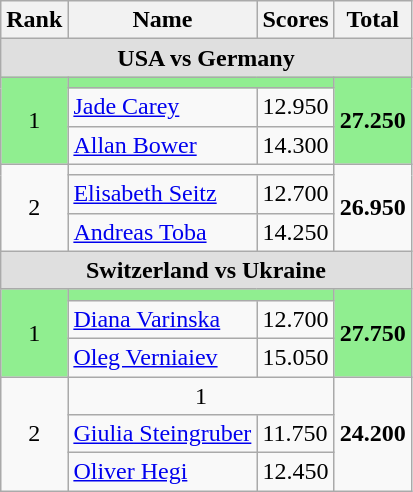<table class="wikitable" white-space:nowrap">
<tr>
<th>Rank</th>
<th>Name</th>
<th>Scores</th>
<th>Total</th>
</tr>
<tr bgcolor="DFDFDF">
<td colspan="4" align="center"><strong>USA vs Germany</strong></td>
</tr>
<tr bgcolor="lightgreen">
<td rowspan="3" align=center>1</td>
<td align=center colspan="2"></td>
<td rowspan="3"><strong>27.250</strong></td>
</tr>
<tr>
<td><a href='#'>Jade Carey</a></td>
<td> 12.950</td>
</tr>
<tr>
<td><a href='#'>Allan Bower</a></td>
<td> 14.300</td>
</tr>
<tr>
<td rowspan="3" align=center>2</td>
<td align=center colspan="2"></td>
<td rowspan="3"><strong>26.950</strong></td>
</tr>
<tr>
<td><a href='#'>Elisabeth Seitz</a></td>
<td> 12.700</td>
</tr>
<tr>
<td><a href='#'>Andreas Toba</a></td>
<td> 14.250</td>
</tr>
<tr bgcolor="DFDFDF">
<td colspan="4" align="center"><strong>Switzerland vs Ukraine</strong></td>
</tr>
<tr bgcolor="lightgreen">
<td rowspan="3" align=center>1</td>
<td align=center colspan="2"></td>
<td rowspan="3"><strong>27.750</strong></td>
</tr>
<tr>
<td><a href='#'>Diana Varinska</a></td>
<td> 12.700</td>
</tr>
<tr>
<td><a href='#'>Oleg Verniaiev</a></td>
<td> 15.050</td>
</tr>
<tr>
<td rowspan="3" align=center>2</td>
<td align=center colspan="2"> 1</td>
<td rowspan="3"><strong>24.200</strong></td>
</tr>
<tr>
<td><a href='#'>Giulia Steingruber</a></td>
<td> 11.750</td>
</tr>
<tr>
<td><a href='#'>Oliver Hegi</a></td>
<td> 12.450</td>
</tr>
</table>
